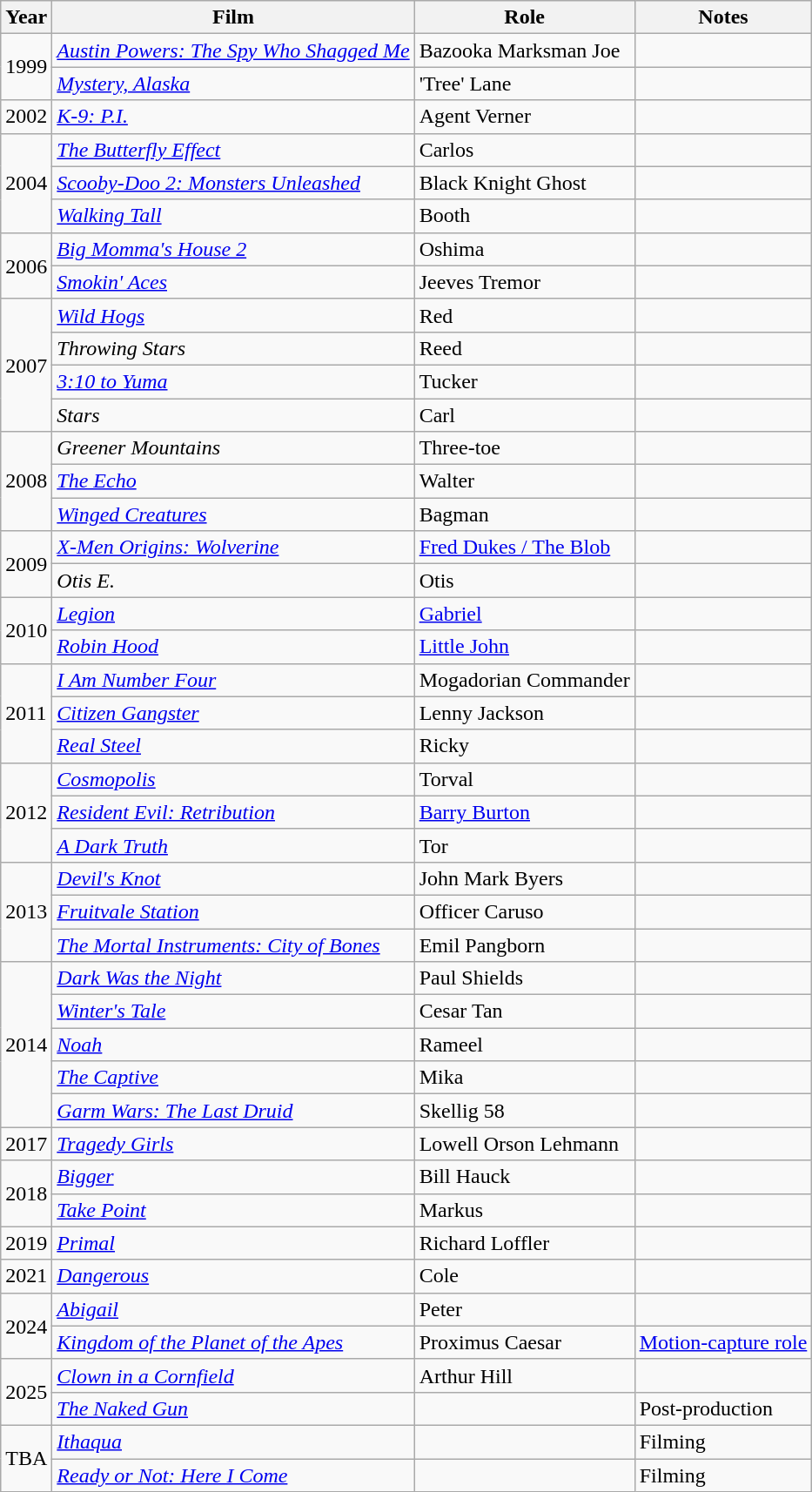<table class="wikitable sortable">
<tr>
<th>Year</th>
<th>Film</th>
<th>Role</th>
<th class="unsortable">Notes</th>
</tr>
<tr>
<td rowspan="2">1999</td>
<td><em><a href='#'>Austin Powers: The Spy Who Shagged Me</a></em></td>
<td>Bazooka Marksman Joe</td>
<td></td>
</tr>
<tr>
<td><em><a href='#'>Mystery, Alaska</a></em></td>
<td>'Tree' Lane</td>
<td></td>
</tr>
<tr>
<td>2002</td>
<td><em><a href='#'>K-9: P.I.</a></em></td>
<td>Agent Verner</td>
<td></td>
</tr>
<tr>
<td rowspan="3">2004</td>
<td data-sort-value="Butterfly Effect, The"><em><a href='#'>The Butterfly Effect</a></em></td>
<td>Carlos</td>
<td></td>
</tr>
<tr>
<td><em><a href='#'>Scooby-Doo 2: Monsters Unleashed</a></em></td>
<td>Black Knight Ghost</td>
<td></td>
</tr>
<tr>
<td><em><a href='#'>Walking Tall</a></em></td>
<td>Booth</td>
<td></td>
</tr>
<tr>
<td rowspan="2">2006</td>
<td><em><a href='#'>Big Momma's House 2</a></em></td>
<td>Oshima</td>
<td></td>
</tr>
<tr>
<td><em><a href='#'>Smokin' Aces</a></em></td>
<td>Jeeves Tremor</td>
<td></td>
</tr>
<tr>
<td rowspan="4">2007</td>
<td><em><a href='#'>Wild Hogs</a></em></td>
<td>Red</td>
<td></td>
</tr>
<tr>
<td><em>Throwing Stars</em></td>
<td>Reed</td>
<td></td>
</tr>
<tr>
<td><em><a href='#'>3:10 to Yuma</a></em></td>
<td>Tucker</td>
<td></td>
</tr>
<tr>
<td><em>Stars</em></td>
<td>Carl</td>
<td></td>
</tr>
<tr>
<td rowspan="3">2008</td>
<td><em>Greener Mountains</em></td>
<td>Three-toe</td>
<td></td>
</tr>
<tr>
<td data-sort-value="Echo, The"><em><a href='#'>The Echo</a></em></td>
<td>Walter</td>
<td></td>
</tr>
<tr>
<td><em><a href='#'>Winged Creatures</a></em></td>
<td>Bagman</td>
<td></td>
</tr>
<tr>
<td rowspan="2">2009</td>
<td><em><a href='#'>X-Men Origins: Wolverine</a></em></td>
<td><a href='#'>Fred Dukes / The Blob</a></td>
<td></td>
</tr>
<tr>
<td><em>Otis E.</em></td>
<td>Otis</td>
<td></td>
</tr>
<tr>
<td rowspan="2">2010</td>
<td><em><a href='#'>Legion</a></em></td>
<td><a href='#'>Gabriel</a></td>
<td></td>
</tr>
<tr>
<td><em><a href='#'>Robin Hood</a></em></td>
<td><a href='#'>Little John</a></td>
<td></td>
</tr>
<tr>
<td rowspan="3">2011</td>
<td><em><a href='#'>I Am Number Four</a></em></td>
<td>Mogadorian Commander</td>
<td></td>
</tr>
<tr>
<td><em><a href='#'>Citizen Gangster</a></em></td>
<td>Lenny Jackson</td>
<td></td>
</tr>
<tr>
<td><em><a href='#'>Real Steel</a></em></td>
<td>Ricky</td>
<td></td>
</tr>
<tr>
<td rowspan="3">2012</td>
<td><em><a href='#'>Cosmopolis</a></em></td>
<td>Torval</td>
<td></td>
</tr>
<tr>
<td><em><a href='#'>Resident Evil: Retribution</a></em></td>
<td><a href='#'>Barry Burton</a></td>
<td></td>
</tr>
<tr>
<td data-sort-value="Dark Truth, A"><em><a href='#'>A Dark Truth</a></em></td>
<td>Tor</td>
<td></td>
</tr>
<tr>
<td rowspan="3">2013</td>
<td><em><a href='#'>Devil's Knot</a></em></td>
<td>John Mark Byers</td>
<td></td>
</tr>
<tr>
<td><em><a href='#'>Fruitvale Station</a></em></td>
<td>Officer Caruso</td>
<td></td>
</tr>
<tr>
<td data-sort-value="Mortal Instruments: City of Bones, The"><em><a href='#'>The Mortal Instruments: City of Bones</a></em></td>
<td>Emil Pangborn</td>
<td></td>
</tr>
<tr>
<td rowspan="5">2014</td>
<td><em><a href='#'>Dark Was the Night</a></em></td>
<td>Paul Shields</td>
<td></td>
</tr>
<tr>
<td><em><a href='#'>Winter's Tale</a></em></td>
<td>Cesar Tan</td>
<td></td>
</tr>
<tr>
<td><em><a href='#'>Noah</a></em></td>
<td>Rameel</td>
<td></td>
</tr>
<tr>
<td data-sort-value="Captive, The"><em><a href='#'>The Captive</a></em></td>
<td>Mika</td>
<td></td>
</tr>
<tr>
<td><em><a href='#'>Garm Wars: The Last Druid</a></em></td>
<td>Skellig 58</td>
<td></td>
</tr>
<tr>
<td>2017</td>
<td><em><a href='#'>Tragedy Girls</a></em></td>
<td>Lowell Orson Lehmann</td>
<td></td>
</tr>
<tr>
<td rowspan="2">2018</td>
<td><em><a href='#'>Bigger</a></em></td>
<td>Bill Hauck</td>
<td></td>
</tr>
<tr>
<td><em><a href='#'>Take Point</a></em></td>
<td>Markus</td>
<td></td>
</tr>
<tr>
<td>2019</td>
<td><em><a href='#'>Primal</a></em></td>
<td>Richard Loffler</td>
<td></td>
</tr>
<tr>
<td>2021</td>
<td><em><a href='#'>Dangerous</a></em></td>
<td>Cole</td>
<td></td>
</tr>
<tr>
<td rowspan=2>2024</td>
<td><em><a href='#'>Abigail</a></em></td>
<td>Peter</td>
<td></td>
</tr>
<tr>
<td><em><a href='#'>Kingdom of the Planet of the Apes</a></em></td>
<td>Proximus Caesar</td>
<td><a href='#'>Motion-capture role</a></td>
</tr>
<tr>
<td rowspan="2">2025</td>
<td><a href='#'><em>Clown in a Cornfield</em></a></td>
<td>Arthur Hill</td>
<td></td>
</tr>
<tr>
<td data-sort-value="Naked Gun, The"><em><a href='#'>The Naked Gun</a></em></td>
<td></td>
<td>Post-production</td>
</tr>
<tr>
<td rowspan="2">TBA</td>
<td><em><a href='#'> Ithaqua</a></em></td>
<td></td>
<td>Filming</td>
</tr>
<tr>
<td><a href='#'><em>Ready or Not: Here I Come</em></a></td>
<td></td>
<td>Filming</td>
</tr>
</table>
